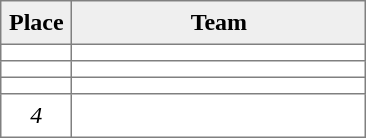<table style=border-collapse:collapse border=1 cellspacing=0 cellpadding=5>
<tr align=center bgcolor=#efefef>
<th width=35>Place</th>
<th width=185>Team</th>
</tr>
<tr align=center>
<td></td>
<td style="text-align:left;"></td>
</tr>
<tr align=center>
<td></td>
<td style="text-align:left;"></td>
</tr>
<tr align=center>
<td></td>
<td style="text-align:left;"></td>
</tr>
<tr align=center>
<td><em>4</em></td>
<td style="text-align:left;"></td>
</tr>
</table>
